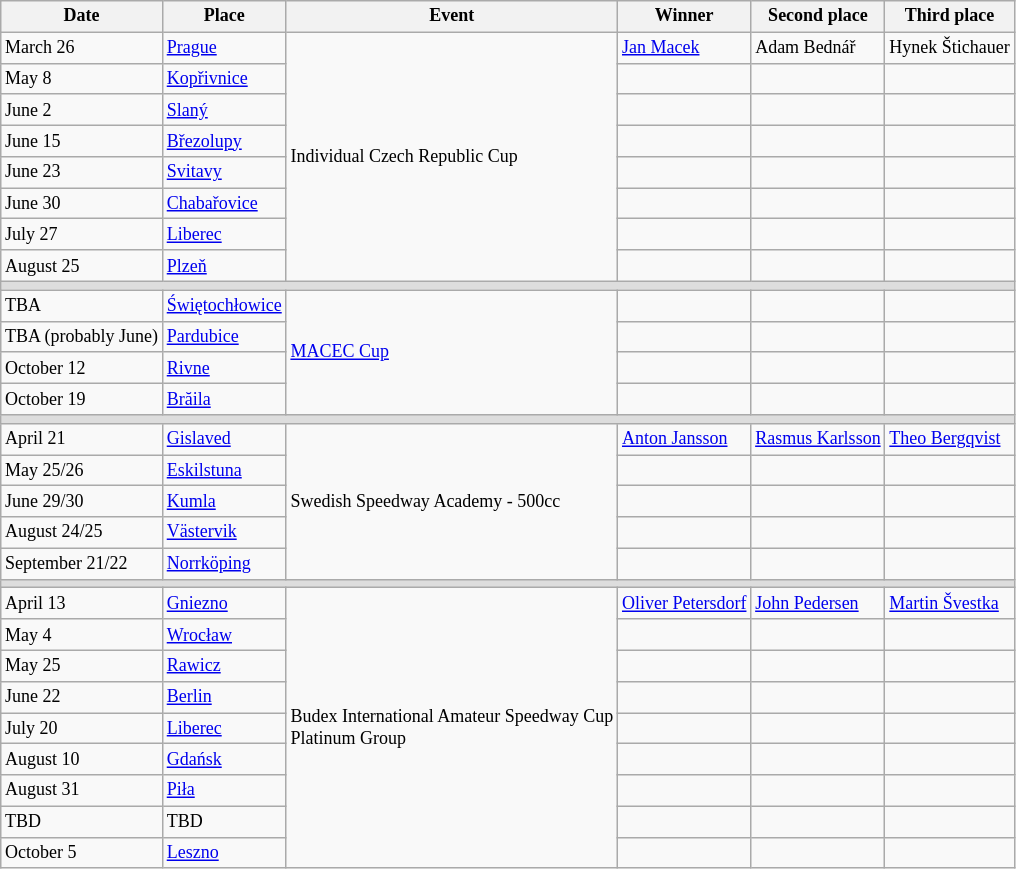<table class=wikitable style="font-size:12px">
<tr>
<th>Date</th>
<th>Place</th>
<th>Event</th>
<th>Winner</th>
<th>Second place</th>
<th>Third place</th>
</tr>
<tr>
<td>March 26</td>
<td> <a href='#'>Prague</a></td>
<td rowspan=8>Individual Czech Republic Cup</td>
<td> <a href='#'>Jan Macek</a></td>
<td> Adam Bednář</td>
<td> Hynek Štichauer</td>
</tr>
<tr>
<td>May 8</td>
<td> <a href='#'>Kopřivnice</a></td>
<td></td>
<td></td>
<td></td>
</tr>
<tr>
<td>June 2</td>
<td> <a href='#'>Slaný</a></td>
<td></td>
<td></td>
<td></td>
</tr>
<tr>
<td>June 15</td>
<td> <a href='#'>Březolupy</a></td>
<td></td>
<td></td>
<td></td>
</tr>
<tr>
<td>June 23</td>
<td> <a href='#'>Svitavy</a></td>
<td></td>
<td></td>
<td></td>
</tr>
<tr>
<td>June 30</td>
<td> <a href='#'>Chabařovice</a></td>
<td></td>
<td></td>
<td></td>
</tr>
<tr>
<td>July 27</td>
<td> <a href='#'>Liberec</a></td>
<td></td>
<td></td>
<td></td>
</tr>
<tr>
<td>August 25</td>
<td> <a href='#'>Plzeň</a></td>
<td></td>
<td></td>
<td></td>
</tr>
<tr bgcolor=#DDDDDD>
<td colspan=7></td>
</tr>
<tr>
<td>TBA</td>
<td> <a href='#'>Świętochłowice</a></td>
<td rowspan=4><a href='#'>MACEC Cup</a></td>
<td></td>
<td></td>
<td></td>
</tr>
<tr>
<td>TBA (probably June)</td>
<td> <a href='#'>Pardubice</a></td>
<td></td>
<td></td>
<td></td>
</tr>
<tr>
<td>October 12</td>
<td> <a href='#'>Rivne</a></td>
<td></td>
<td></td>
<td></td>
</tr>
<tr>
<td>October 19</td>
<td> <a href='#'>Brăila</a></td>
<td></td>
<td></td>
<td></td>
</tr>
<tr bgcolor=#DDDDDD>
<td colspan=7></td>
</tr>
<tr>
<td>April 21</td>
<td> <a href='#'>Gislaved</a></td>
<td rowspan=5>Swedish Speedway Academy - 500cc</td>
<td> <a href='#'>Anton Jansson</a></td>
<td> <a href='#'>Rasmus Karlsson</a></td>
<td> <a href='#'>Theo Bergqvist</a></td>
</tr>
<tr>
<td>May 25/26</td>
<td> <a href='#'>Eskilstuna</a></td>
<td></td>
<td></td>
<td></td>
</tr>
<tr>
<td>June 29/30</td>
<td> <a href='#'>Kumla</a></td>
<td></td>
<td></td>
<td></td>
</tr>
<tr>
<td>August 24/25</td>
<td> <a href='#'>Västervik</a></td>
<td></td>
<td></td>
<td></td>
</tr>
<tr>
<td>September 21/22</td>
<td> <a href='#'>Norrköping</a></td>
<td></td>
<td></td>
<td></td>
</tr>
<tr bgcolor=#DDDDDD>
<td colspan=7></td>
</tr>
<tr>
<td>April 13</td>
<td> <a href='#'>Gniezno</a></td>
<td rowspan=9>Budex International Amateur Speedway Cup<br>Platinum Group</td>
<td> <a href='#'>Oliver Petersdorf</a></td>
<td> <a href='#'>John Pedersen</a></td>
<td> <a href='#'>Martin Švestka</a></td>
</tr>
<tr>
<td>May 4</td>
<td> <a href='#'>Wrocław</a></td>
<td></td>
<td></td>
<td></td>
</tr>
<tr>
<td>May 25</td>
<td> <a href='#'>Rawicz</a></td>
<td></td>
<td></td>
<td></td>
</tr>
<tr>
<td>June 22</td>
<td> <a href='#'>Berlin</a></td>
<td></td>
<td></td>
<td></td>
</tr>
<tr>
<td>July 20</td>
<td> <a href='#'>Liberec</a></td>
<td></td>
<td></td>
<td></td>
</tr>
<tr>
<td>August 10</td>
<td> <a href='#'>Gdańsk</a></td>
<td></td>
<td></td>
<td></td>
</tr>
<tr>
<td>August 31</td>
<td> <a href='#'>Piła</a></td>
<td></td>
<td></td>
<td></td>
</tr>
<tr>
<td>TBD</td>
<td>TBD</td>
<td></td>
<td></td>
<td></td>
</tr>
<tr>
<td>October 5</td>
<td> <a href='#'>Leszno</a></td>
<td></td>
<td></td>
<td></td>
</tr>
</table>
